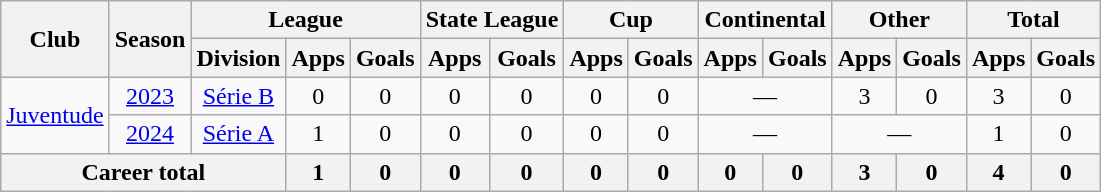<table class="wikitable" style="text-align: center;">
<tr>
<th rowspan="2">Club</th>
<th rowspan="2">Season</th>
<th colspan="3">League</th>
<th colspan="2">State League</th>
<th colspan="2">Cup</th>
<th colspan="2">Continental</th>
<th colspan="2">Other</th>
<th colspan="2">Total</th>
</tr>
<tr>
<th>Division</th>
<th>Apps</th>
<th>Goals</th>
<th>Apps</th>
<th>Goals</th>
<th>Apps</th>
<th>Goals</th>
<th>Apps</th>
<th>Goals</th>
<th>Apps</th>
<th>Goals</th>
<th>Apps</th>
<th>Goals</th>
</tr>
<tr>
<td rowspan=2><a href='#'>Juventude</a></td>
<td><a href='#'>2023</a></td>
<td><a href='#'>Série B</a></td>
<td>0</td>
<td>0</td>
<td>0</td>
<td>0</td>
<td>0</td>
<td>0</td>
<td colspan=2>—</td>
<td>3</td>
<td>0</td>
<td>3</td>
<td>0</td>
</tr>
<tr>
<td><a href='#'>2024</a></td>
<td><a href='#'>Série A</a></td>
<td>1</td>
<td>0</td>
<td>0</td>
<td>0</td>
<td>0</td>
<td>0</td>
<td colspan=2>—</td>
<td colspan=2>—</td>
<td>1</td>
<td>0</td>
</tr>
<tr>
<th colspan=3><strong>Career total</strong></th>
<th>1</th>
<th>0</th>
<th>0</th>
<th>0</th>
<th>0</th>
<th>0</th>
<th>0</th>
<th>0</th>
<th>3</th>
<th>0</th>
<th>4</th>
<th>0</th>
</tr>
</table>
